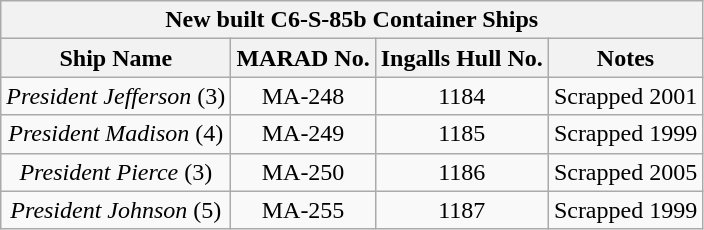<table class="wikitable" style="text-align:center">
<tr>
<th colspan="5" style="text-align:center">New built C6-S-85b Container Ships</th>
</tr>
<tr>
<th>Ship Name</th>
<th>MARAD No.</th>
<th>Ingalls Hull No.</th>
<th>Notes</th>
</tr>
<tr>
<td><em>President Jefferson</em> (3)</td>
<td>MA-248</td>
<td>1184 </td>
<td>Scrapped 2001</td>
</tr>
<tr>
<td><em>President Madison</em> (4)</td>
<td>MA-249</td>
<td>1185 </td>
<td>Scrapped 1999</td>
</tr>
<tr>
<td><em>President Pierce</em> (3)</td>
<td>MA-250</td>
<td>1186 </td>
<td>Scrapped 2005 </td>
</tr>
<tr>
<td><em>President Johnson</em> (5)</td>
<td>MA-255</td>
<td>1187 </td>
<td>Scrapped 1999</td>
</tr>
</table>
